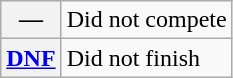<table class="wikitable">
<tr>
<th scope="row">—</th>
<td>Did not compete</td>
</tr>
<tr>
<th scope="row"><a href='#'>DNF</a></th>
<td>Did not finish</td>
</tr>
</table>
